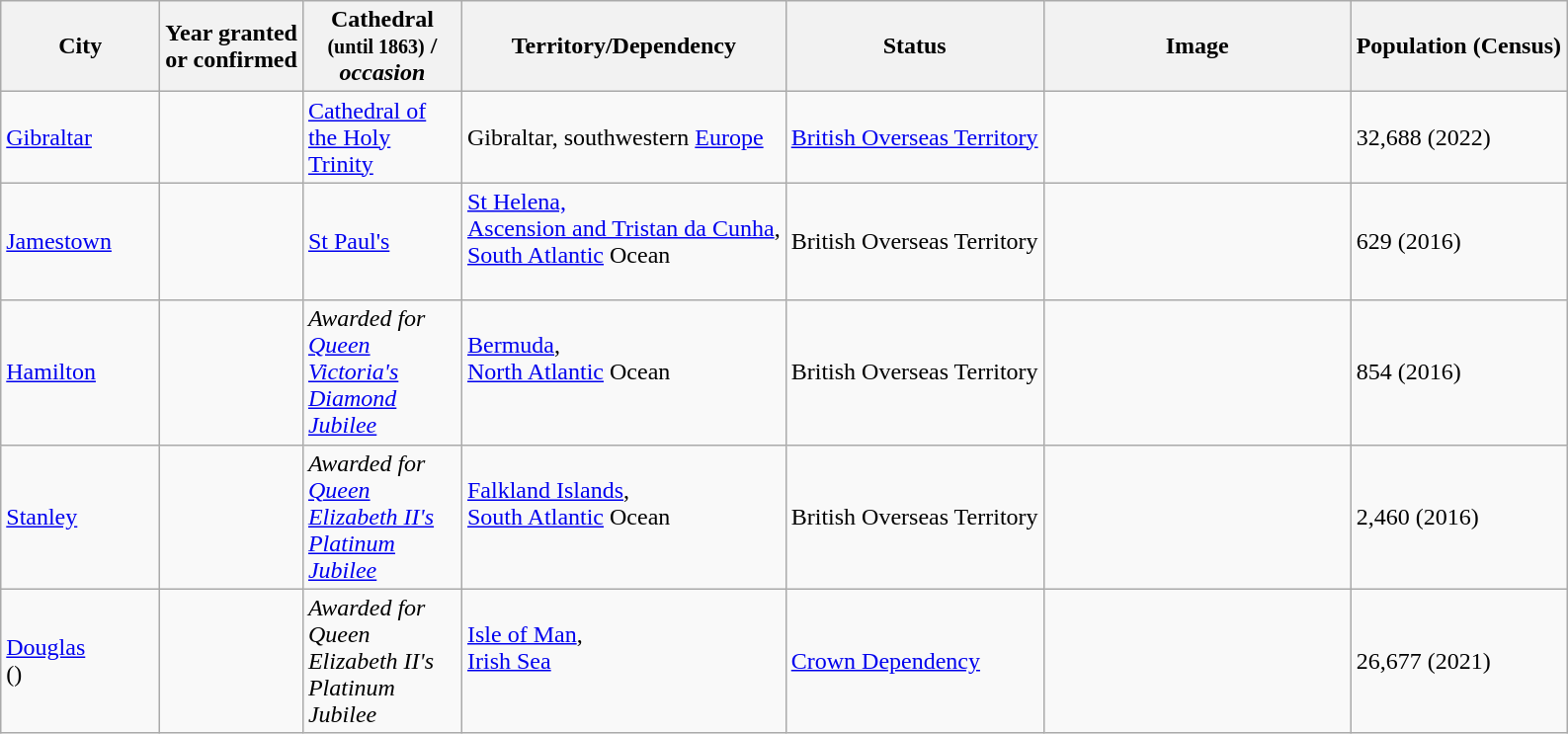<table class="wikitable sortable">
<tr>
<th width="100pt">City</th>
<th>Year granted<br>or confirmed</th>
<th width="100pt">Cathedral<br><small>(until 1863)</small> / <em>occasion</em></th>
<th>Territory/Dependency</th>
<th>Status</th>
<th style="width:200px;">Image</th>
<th data-sort-type="number">Population (Census)</th>
</tr>
<tr>
<td><a href='#'>Gibraltar</a></td>
<td></td>
<td><a href='#'>Cathedral of the Holy Trinity</a></td>
<td>Gibraltar, southwestern <a href='#'>Europe</a><br></td>
<td><a href='#'>British Overseas Territory</a></td>
<td></td>
<td>32,688 (2022)</td>
</tr>
<tr>
<td><a href='#'>Jamestown</a></td>
<td></td>
<td><a href='#'>St Paul's</a></td>
<td><a href='#'>St Helena,<br>Ascension and Tristan da Cunha</a>,<br><a href='#'>South Atlantic</a> Ocean<br><br></td>
<td>British Overseas Territory</td>
<td></td>
<td>629 (2016)</td>
</tr>
<tr>
<td><a href='#'>Hamilton</a></td>
<td></td>
<td><em>Awarded for <a href='#'>Queen Victoria's Diamond Jubilee</a></em></td>
<td><a href='#'>Bermuda</a>,<br><a href='#'>North Atlantic</a> Ocean<br><br></td>
<td>British Overseas Territory</td>
<td></td>
<td>854 (2016)</td>
</tr>
<tr>
<td><a href='#'>Stanley</a></td>
<td></td>
<td><em>Awarded for <a href='#'>Queen Elizabeth II's Platinum Jubilee</a></em></td>
<td><a href='#'>Falkland Islands</a>,<br><a href='#'>South Atlantic</a> Ocean<br><br></td>
<td>British Overseas Territory</td>
<td></td>
<td>2,460 (2016)</td>
</tr>
<tr>
<td><a href='#'>Douglas</a><br>()</td>
<td></td>
<td><em>Awarded for Queen Elizabeth II's Platinum Jubilee</em></td>
<td><a href='#'>Isle of Man</a>,<br><a href='#'>Irish Sea</a><br><br></td>
<td><a href='#'>Crown Dependency</a></td>
<td></td>
<td>26,677 (2021)</td>
</tr>
</table>
